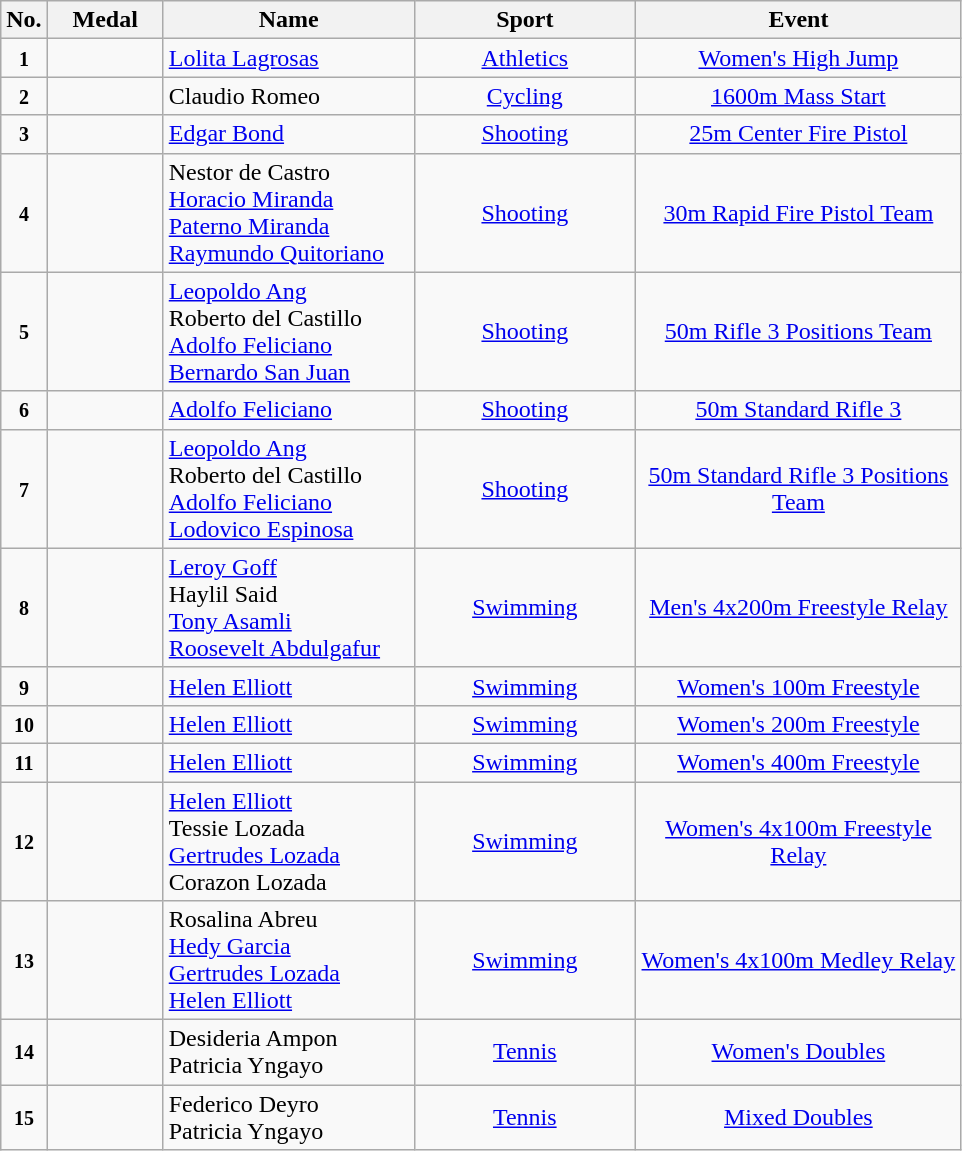<table class="wikitable" style="font-size:100%; text-align:center;">
<tr>
<th width="10">No.</th>
<th width="70">Medal</th>
<th width="160">Name</th>
<th width="140">Sport</th>
<th width="210">Event</th>
</tr>
<tr>
<td><small><strong>1</strong></small></td>
<td></td>
<td align=left><a href='#'>Lolita Lagrosas</a></td>
<td> <a href='#'>Athletics</a></td>
<td><a href='#'>Women's High Jump</a></td>
</tr>
<tr>
<td><small><strong>2</strong></small></td>
<td></td>
<td align=left>Claudio Romeo</td>
<td> <a href='#'>Cycling</a></td>
<td><a href='#'>1600m Mass Start</a></td>
</tr>
<tr>
<td><small><strong>3</strong></small></td>
<td></td>
<td align=left><a href='#'>Edgar Bond</a></td>
<td> <a href='#'>Shooting</a></td>
<td><a href='#'>25m Center Fire Pistol</a></td>
</tr>
<tr>
<td><small><strong>4</strong></small></td>
<td></td>
<td align=left>Nestor de Castro<br><a href='#'>Horacio Miranda</a><br><a href='#'>Paterno Miranda</a><br><a href='#'>Raymundo Quitoriano</a></td>
<td> <a href='#'>Shooting</a></td>
<td><a href='#'>30m Rapid Fire Pistol Team</a></td>
</tr>
<tr>
<td><small><strong>5</strong></small></td>
<td></td>
<td align=left><a href='#'>Leopoldo Ang</a><br>Roberto del Castillo<br><a href='#'>Adolfo Feliciano</a><br><a href='#'>Bernardo San Juan</a></td>
<td> <a href='#'>Shooting</a></td>
<td><a href='#'>50m Rifle 3 Positions Team</a></td>
</tr>
<tr>
<td><small><strong>6</strong></small></td>
<td></td>
<td align=left><a href='#'>Adolfo Feliciano</a></td>
<td> <a href='#'>Shooting</a></td>
<td><a href='#'>50m Standard Rifle 3</a></td>
</tr>
<tr>
<td><small><strong>7</strong></small></td>
<td></td>
<td align=left><a href='#'>Leopoldo Ang</a><br>Roberto del Castillo<br><a href='#'>Adolfo Feliciano</a><br><a href='#'>Lodovico Espinosa</a></td>
<td> <a href='#'>Shooting</a></td>
<td><a href='#'>50m Standard Rifle 3 Positions Team</a></td>
</tr>
<tr>
<td><small><strong>8</strong></small></td>
<td></td>
<td align=left><a href='#'>Leroy Goff</a><br>Haylil Said<br><a href='#'>Tony Asamli</a><br><a href='#'>Roosevelt Abdulgafur</a></td>
<td> <a href='#'>Swimming</a></td>
<td><a href='#'>Men's 4x200m Freestyle Relay</a></td>
</tr>
<tr>
<td><small><strong>9</strong></small></td>
<td></td>
<td align=left><a href='#'>Helen Elliott</a></td>
<td> <a href='#'>Swimming</a></td>
<td><a href='#'>Women's 100m Freestyle</a></td>
</tr>
<tr>
<td><small><strong>10</strong></small></td>
<td></td>
<td align=left><a href='#'>Helen Elliott</a></td>
<td> <a href='#'>Swimming</a></td>
<td><a href='#'>Women's 200m Freestyle</a></td>
</tr>
<tr>
<td><small><strong>11</strong></small></td>
<td></td>
<td align=left><a href='#'>Helen Elliott</a></td>
<td> <a href='#'>Swimming</a></td>
<td><a href='#'>Women's 400m Freestyle</a></td>
</tr>
<tr>
<td><small><strong>12</strong></small></td>
<td></td>
<td align=left><a href='#'>Helen Elliott</a><br>Tessie Lozada<br><a href='#'>Gertrudes Lozada</a><br>Corazon Lozada</td>
<td> <a href='#'>Swimming</a></td>
<td><a href='#'>Women's 4x100m Freestyle Relay</a></td>
</tr>
<tr>
<td><small><strong>13</strong></small></td>
<td></td>
<td align=left>Rosalina Abreu<br><a href='#'>Hedy Garcia</a><br><a href='#'>Gertrudes Lozada</a><br><a href='#'>Helen Elliott</a></td>
<td> <a href='#'>Swimming</a></td>
<td><a href='#'>Women's 4x100m Medley Relay</a></td>
</tr>
<tr>
<td><small><strong>14</strong></small></td>
<td></td>
<td align=left>Desideria Ampon<br>Patricia Yngayo</td>
<td> <a href='#'>Tennis</a></td>
<td><a href='#'>Women's Doubles</a></td>
</tr>
<tr>
<td><small><strong>15</strong></small></td>
<td></td>
<td align=left>Federico Deyro<br>Patricia Yngayo</td>
<td> <a href='#'>Tennis</a></td>
<td><a href='#'>Mixed Doubles</a></td>
</tr>
</table>
